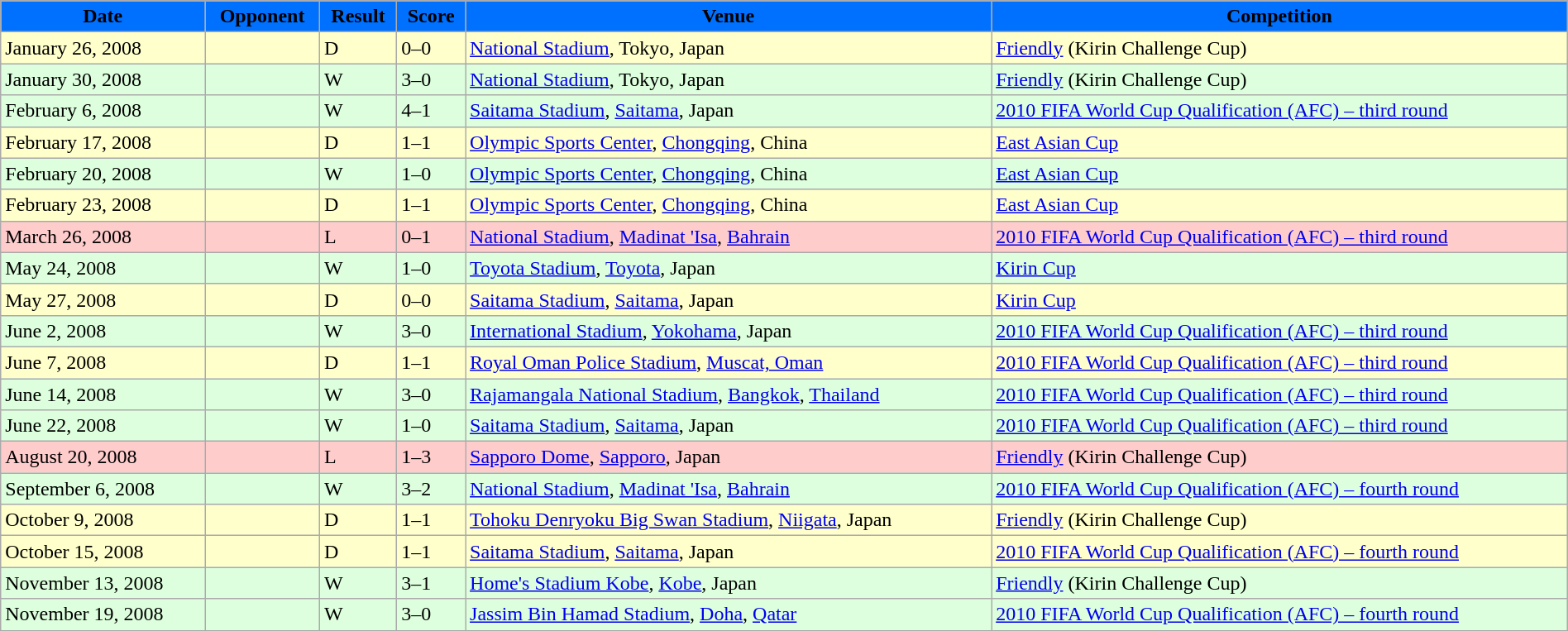<table width=100% class="wikitable">
<tr>
<th style="background:#0070FF;"><span>Date</span></th>
<th style="background:#0070FF;"><span>Opponent</span></th>
<th style="background:#0070FF;"><span>Result</span></th>
<th style="background:#0070FF;"><span>Score</span></th>
<th style="background:#0070FF;"><span>Venue</span></th>
<th style="background:#0070FF;"><span>Competition</span></th>
</tr>
<tr style="background:#ffc;">
<td>January 26, 2008</td>
<td align="left"></td>
<td>D</td>
<td>0–0</td>
<td> <a href='#'>National Stadium</a>, Tokyo, Japan</td>
<td><a href='#'>Friendly</a> (Kirin Challenge Cup)</td>
</tr>
<tr style="background:#dfd;">
<td>January 30, 2008</td>
<td align="left"></td>
<td>W</td>
<td>3–0</td>
<td> <a href='#'>National Stadium</a>, Tokyo, Japan</td>
<td><a href='#'>Friendly</a> (Kirin Challenge Cup)</td>
</tr>
<tr style="background:#dfd;">
<td>February 6, 2008</td>
<td align="left"></td>
<td>W</td>
<td>4–1</td>
<td> <a href='#'>Saitama Stadium</a>, <a href='#'>Saitama</a>, Japan</td>
<td><a href='#'>2010 FIFA World Cup Qualification (AFC) – third round</a></td>
</tr>
<tr style="background:#ffc;">
<td>February 17, 2008</td>
<td align="left"></td>
<td>D</td>
<td>1–1</td>
<td> <a href='#'>Olympic Sports Center</a>, <a href='#'>Chongqing</a>, China</td>
<td><a href='#'>East Asian Cup</a></td>
</tr>
<tr style="background:#dfd;">
<td>February 20, 2008</td>
<td align="left"></td>
<td>W</td>
<td>1–0</td>
<td> <a href='#'>Olympic Sports Center</a>, <a href='#'>Chongqing</a>, China</td>
<td><a href='#'>East Asian Cup</a></td>
</tr>
<tr style="background:#ffc;">
<td>February 23, 2008</td>
<td align="left"></td>
<td>D</td>
<td>1–1</td>
<td> <a href='#'>Olympic Sports Center</a>, <a href='#'>Chongqing</a>, China</td>
<td><a href='#'>East Asian Cup</a></td>
</tr>
<tr style="background:#fcc;">
<td>March 26, 2008</td>
<td align="left"></td>
<td>L</td>
<td>0–1</td>
<td> <a href='#'>National Stadium</a>, <a href='#'>Madinat 'Isa</a>, <a href='#'>Bahrain</a></td>
<td><a href='#'>2010 FIFA World Cup Qualification (AFC) – third round</a></td>
</tr>
<tr style="background:#dfd;">
<td>May 24, 2008</td>
<td align="left"></td>
<td>W</td>
<td>1–0</td>
<td> <a href='#'>Toyota Stadium</a>, <a href='#'>Toyota</a>, Japan</td>
<td><a href='#'>Kirin Cup</a></td>
</tr>
<tr style="background:#ffc;">
<td>May 27, 2008</td>
<td align="left"></td>
<td>D</td>
<td>0–0</td>
<td> <a href='#'>Saitama Stadium</a>, <a href='#'>Saitama</a>, Japan</td>
<td><a href='#'>Kirin Cup</a></td>
</tr>
<tr style="background:#dfd;">
<td>June 2, 2008</td>
<td align="left"></td>
<td>W</td>
<td>3–0</td>
<td> <a href='#'>International Stadium</a>, <a href='#'>Yokohama</a>, Japan</td>
<td><a href='#'>2010 FIFA World Cup Qualification (AFC) – third round</a></td>
</tr>
<tr style="background:#ffc;">
<td>June 7, 2008</td>
<td align="left"></td>
<td>D</td>
<td>1–1</td>
<td> <a href='#'>Royal Oman Police Stadium</a>, <a href='#'>Muscat, Oman</a></td>
<td><a href='#'>2010 FIFA World Cup Qualification (AFC) – third round</a></td>
</tr>
<tr style="background:#dfd;">
<td>June 14, 2008</td>
<td align="left"></td>
<td>W</td>
<td>3–0</td>
<td> <a href='#'>Rajamangala National Stadium</a>, <a href='#'>Bangkok</a>, <a href='#'>Thailand</a></td>
<td><a href='#'>2010 FIFA World Cup Qualification (AFC) – third round</a></td>
</tr>
<tr style="background:#dfd;">
<td>June 22, 2008</td>
<td align="left"></td>
<td>W</td>
<td>1–0</td>
<td> <a href='#'>Saitama Stadium</a>, <a href='#'>Saitama</a>, Japan</td>
<td><a href='#'>2010 FIFA World Cup Qualification (AFC) – third round</a></td>
</tr>
<tr style="background:#fcc;">
<td>August 20, 2008</td>
<td align="left"></td>
<td>L</td>
<td>1–3</td>
<td> <a href='#'>Sapporo Dome</a>, <a href='#'>Sapporo</a>, Japan</td>
<td><a href='#'>Friendly</a> (Kirin Challenge Cup)</td>
</tr>
<tr style="background:#dfd;">
<td>September 6, 2008</td>
<td align="left"></td>
<td>W</td>
<td>3–2</td>
<td> <a href='#'>National Stadium</a>, <a href='#'>Madinat 'Isa</a>, <a href='#'>Bahrain</a></td>
<td><a href='#'>2010 FIFA World Cup Qualification (AFC) – fourth round</a></td>
</tr>
<tr style="background:#ffc;">
<td>October 9, 2008</td>
<td align="left"></td>
<td>D</td>
<td>1–1</td>
<td> <a href='#'>Tohoku Denryoku Big Swan Stadium</a>, <a href='#'>Niigata</a>, Japan</td>
<td><a href='#'>Friendly</a> (Kirin Challenge Cup)</td>
</tr>
<tr style="background:#ffc;">
<td>October 15, 2008</td>
<td align="left"></td>
<td>D</td>
<td>1–1</td>
<td> <a href='#'>Saitama Stadium</a>, <a href='#'>Saitama</a>, Japan</td>
<td><a href='#'>2010 FIFA World Cup Qualification (AFC) – fourth round</a></td>
</tr>
<tr style="background:#dfd;">
<td>November 13, 2008</td>
<td align="left"></td>
<td>W</td>
<td>3–1</td>
<td> <a href='#'>Home's Stadium Kobe</a>, <a href='#'>Kobe</a>, Japan</td>
<td><a href='#'>Friendly</a> (Kirin Challenge Cup)</td>
</tr>
<tr style="background:#dfd;">
<td>November 19, 2008</td>
<td align="left"></td>
<td>W</td>
<td>3–0</td>
<td> <a href='#'>Jassim Bin Hamad Stadium</a>, <a href='#'>Doha</a>, <a href='#'>Qatar</a></td>
<td><a href='#'>2010 FIFA World Cup Qualification (AFC) – fourth round</a></td>
</tr>
</table>
